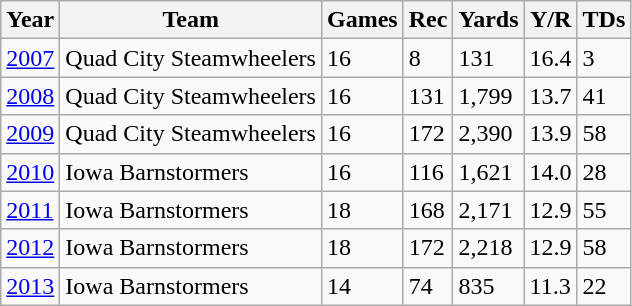<table class="wikitable">
<tr ">
<th>Year</th>
<th>Team</th>
<th>Games</th>
<th>Rec</th>
<th>Yards</th>
<th>Y/R</th>
<th>TDs</th>
</tr>
<tr>
<td><a href='#'>2007</a></td>
<td>Quad City Steamwheelers</td>
<td>16</td>
<td>8</td>
<td>131</td>
<td>16.4</td>
<td>3</td>
</tr>
<tr>
<td><a href='#'>2008</a></td>
<td>Quad City Steamwheelers</td>
<td>16</td>
<td>131</td>
<td>1,799</td>
<td>13.7</td>
<td>41</td>
</tr>
<tr>
<td><a href='#'>2009</a></td>
<td>Quad City Steamwheelers</td>
<td>16</td>
<td>172</td>
<td>2,390</td>
<td>13.9</td>
<td>58</td>
</tr>
<tr>
<td><a href='#'>2010</a></td>
<td>Iowa Barnstormers</td>
<td>16</td>
<td>116</td>
<td>1,621</td>
<td>14.0</td>
<td>28</td>
</tr>
<tr>
<td><a href='#'>2011</a></td>
<td>Iowa Barnstormers</td>
<td>18</td>
<td>168</td>
<td>2,171</td>
<td>12.9</td>
<td>55</td>
</tr>
<tr>
<td><a href='#'>2012</a></td>
<td>Iowa Barnstormers</td>
<td>18</td>
<td>172</td>
<td>2,218</td>
<td>12.9</td>
<td>58</td>
</tr>
<tr>
<td><a href='#'>2013</a></td>
<td>Iowa Barnstormers</td>
<td>14</td>
<td>74</td>
<td>835</td>
<td>11.3</td>
<td>22</td>
</tr>
</table>
